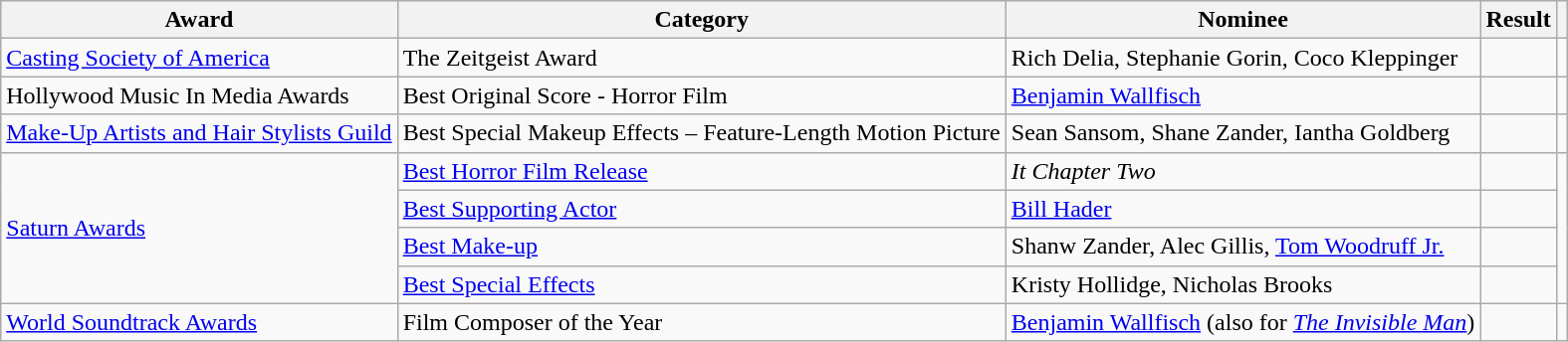<table class="wikitable">
<tr>
<th>Award</th>
<th>Category</th>
<th>Nominee</th>
<th>Result</th>
<th></th>
</tr>
<tr>
<td><a href='#'>Casting Society of America</a></td>
<td>The Zeitgeist Award</td>
<td>Rich Delia, Stephanie Gorin, Coco Kleppinger</td>
<td></td>
<td></td>
</tr>
<tr>
<td>Hollywood Music In Media Awards</td>
<td>Best Original Score - Horror Film</td>
<td><a href='#'>Benjamin Wallfisch</a></td>
<td></td>
<td></td>
</tr>
<tr>
<td><a href='#'>Make-Up Artists and Hair Stylists Guild</a></td>
<td>Best Special Makeup Effects – Feature-Length Motion Picture</td>
<td>Sean Sansom, Shane Zander, Iantha Goldberg</td>
<td></td>
<td></td>
</tr>
<tr>
<td rowspan=4><a href='#'>Saturn Awards</a></td>
<td><a href='#'>Best Horror Film Release</a></td>
<td><em>It Chapter Two</em></td>
<td></td>
<td rowspan=4></td>
</tr>
<tr>
<td><a href='#'>Best Supporting Actor</a></td>
<td><a href='#'>Bill Hader</a></td>
<td></td>
</tr>
<tr>
<td><a href='#'>Best Make-up</a></td>
<td>Shanw Zander, Alec Gillis, <a href='#'>Tom Woodruff Jr.</a></td>
<td></td>
</tr>
<tr>
<td><a href='#'>Best Special Effects</a></td>
<td>Kristy Hollidge, Nicholas Brooks</td>
<td></td>
</tr>
<tr>
<td><a href='#'>World Soundtrack Awards</a></td>
<td>Film Composer of the Year</td>
<td><a href='#'>Benjamin Wallfisch</a> (also for <em><a href='#'>The Invisible Man</a></em>)</td>
<td></td>
<td></td>
</tr>
</table>
